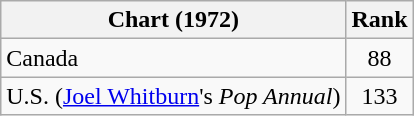<table class="wikitable">
<tr>
<th align="left">Chart (1972)</th>
<th style="text-align:center;">Rank</th>
</tr>
<tr>
<td>Canada</td>
<td style="text-align:center;">88</td>
</tr>
<tr>
<td>U.S. (<a href='#'>Joel Whitburn</a>'s <em>Pop Annual</em>)</td>
<td style="text-align:center;">133</td>
</tr>
</table>
